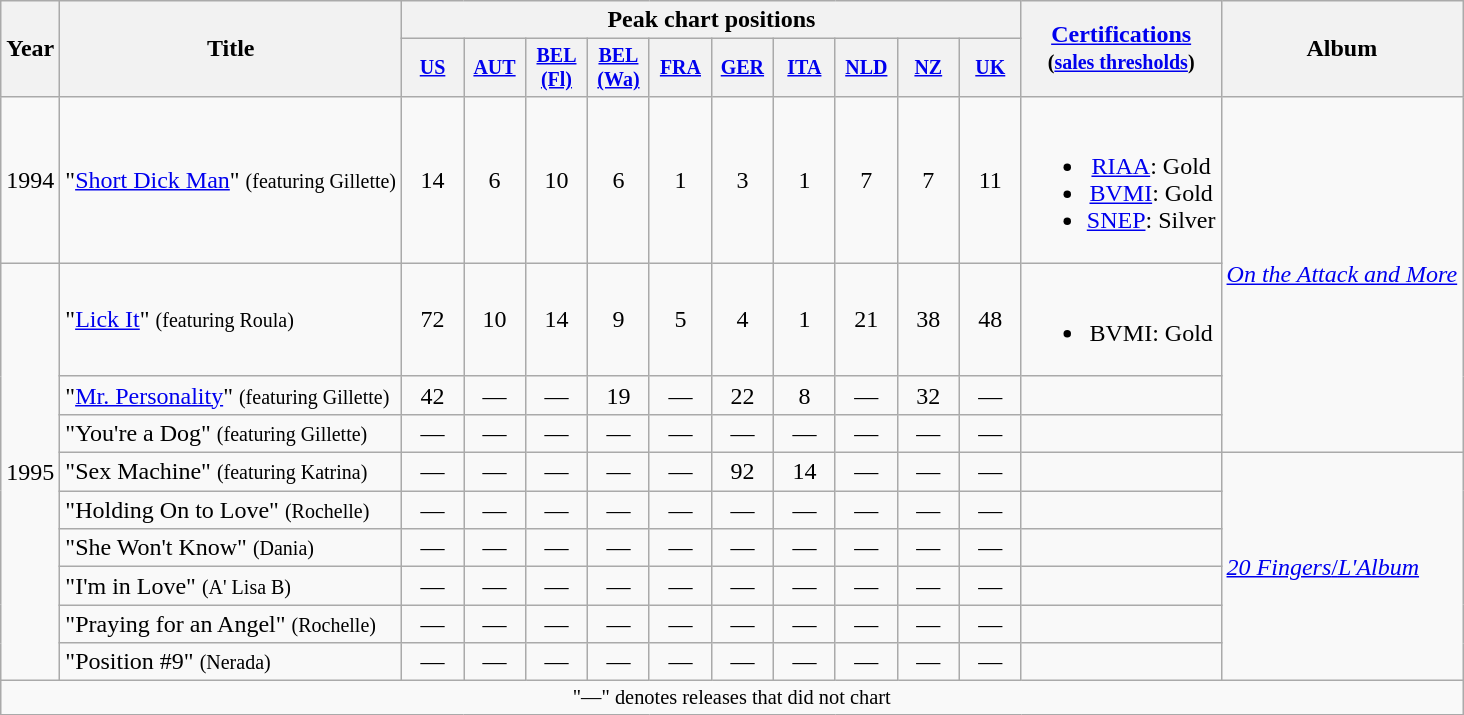<table class="wikitable" style="text-align:center;">
<tr>
<th rowspan="2">Year</th>
<th rowspan="2">Title</th>
<th colspan="10">Peak chart positions</th>
<th rowspan="2"><a href='#'>Certifications</a><br><small>(<a href='#'>sales thresholds</a>)</small></th>
<th rowspan="2">Album</th>
</tr>
<tr style="font-size:smaller;">
<th width="35"><a href='#'>US</a><br></th>
<th width="35"><a href='#'>AUT</a><br></th>
<th width="35"><a href='#'>BEL<br>(Fl)</a><br></th>
<th width="35"><a href='#'>BEL<br>(Wa)</a><br></th>
<th width="35"><a href='#'>FRA</a><br></th>
<th width="35"><a href='#'>GER</a><br></th>
<th width="35"><a href='#'>ITA</a><br></th>
<th width="35"><a href='#'>NLD</a><br></th>
<th width="35"><a href='#'>NZ</a><br></th>
<th width="35"><a href='#'>UK</a><br></th>
</tr>
<tr>
<td>1994</td>
<td align="left">"<a href='#'>Short Dick Man</a>" <small>(featuring Gillette)</small></td>
<td>14</td>
<td>6</td>
<td>10</td>
<td>6</td>
<td>1</td>
<td>3</td>
<td>1</td>
<td>7</td>
<td>7</td>
<td>11</td>
<td><br><ul><li><a href='#'>RIAA</a>: Gold</li><li><a href='#'>BVMI</a>: Gold</li><li><a href='#'>SNEP</a>: Silver</li></ul></td>
<td align="left" rowspan="4"><em><a href='#'>On the Attack and More</a></em></td>
</tr>
<tr>
<td rowspan="9">1995</td>
<td align="left">"<a href='#'>Lick It</a>" <small>(featuring Roula)</small></td>
<td>72</td>
<td>10</td>
<td>14</td>
<td>9</td>
<td>5</td>
<td>4</td>
<td>1</td>
<td>21</td>
<td>38</td>
<td>48</td>
<td><br><ul><li>BVMI: Gold</li></ul></td>
</tr>
<tr>
<td align="left">"<a href='#'>Mr. Personality</a>" <small>(featuring Gillette)</small></td>
<td>42</td>
<td>—</td>
<td>—</td>
<td>19</td>
<td>—</td>
<td>22</td>
<td>8</td>
<td>—</td>
<td>32</td>
<td>—</td>
<td></td>
</tr>
<tr>
<td align="left">"You're a Dog" <small>(featuring Gillette)</small></td>
<td>—</td>
<td>—</td>
<td>—</td>
<td>—</td>
<td>—</td>
<td>—</td>
<td>—</td>
<td>—</td>
<td>—</td>
<td>—</td>
<td></td>
</tr>
<tr>
<td align="left">"Sex Machine" <small>(featuring Katrina)</small></td>
<td>—</td>
<td>—</td>
<td>—</td>
<td>—</td>
<td>—</td>
<td>92</td>
<td>14</td>
<td>—</td>
<td>—</td>
<td>—</td>
<td></td>
<td align="left" rowspan="6"><em><a href='#'>20 Fingers</em>/<em>L'Album</a></em></td>
</tr>
<tr>
<td align="left">"Holding On to Love" <small>(Rochelle)</small></td>
<td>—</td>
<td>—</td>
<td>—</td>
<td>—</td>
<td>—</td>
<td>—</td>
<td>—</td>
<td>—</td>
<td>—</td>
<td>—</td>
<td></td>
</tr>
<tr>
<td align="left">"She Won't Know" <small>(Dania)</small></td>
<td>—</td>
<td>—</td>
<td>—</td>
<td>—</td>
<td>—</td>
<td>—</td>
<td>—</td>
<td>—</td>
<td>—</td>
<td>—</td>
<td></td>
</tr>
<tr>
<td align="left">"I'm in Love" <small>(A' Lisa B)</small></td>
<td>—</td>
<td>—</td>
<td>—</td>
<td>—</td>
<td>—</td>
<td>—</td>
<td>—</td>
<td>—</td>
<td>—</td>
<td>—</td>
<td></td>
</tr>
<tr>
<td align="left">"Praying for an Angel" <small>(Rochelle)</small></td>
<td>—</td>
<td>—</td>
<td>—</td>
<td>—</td>
<td>—</td>
<td>—</td>
<td>—</td>
<td>—</td>
<td>—</td>
<td>—</td>
<td></td>
</tr>
<tr>
<td align="left">"Position #9" <small>(Nerada)</small></td>
<td>—</td>
<td>—</td>
<td>—</td>
<td>—</td>
<td>—</td>
<td>—</td>
<td>—</td>
<td>—</td>
<td>—</td>
<td>—</td>
<td></td>
</tr>
<tr>
<td colspan="15" style="font-size:85%">"—" denotes releases that did not chart</td>
</tr>
</table>
